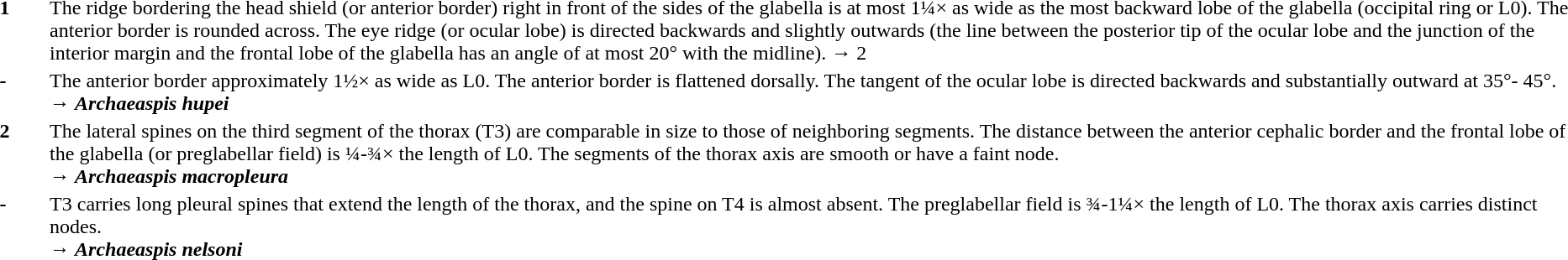<table>
<tr valign="top"  align="left">
<th scope="row" width="3%"><strong>1</strong></th>
<td>The ridge bordering the head shield (or anterior border) right in front of the sides of the glabella is at most 1¼× as wide as the most backward lobe of the glabella (occipital ring or L0). The anterior border is rounded across. The eye ridge (or ocular lobe) is directed backwards and slightly outwards (the line between the posterior tip of the ocular lobe and the junction of the interior margin and the frontal lobe of the glabella has an angle of at most 20° with the midline). → 2</td>
</tr>
<tr valign="top" align="left">
<th scope="row" width="3%"><strong>-</strong></th>
<td>The anterior border approximately 1½× as wide as L0. The anterior border is flattened dorsally. The tangent of the ocular lobe is directed backwards and substantially outward at 35°- 45°.<br>→ <strong><em>Archaeaspis hupei</em></strong></td>
</tr>
<tr valign="top"  align="left">
<th scope="row" width="3%"><strong>2</strong></th>
<td>The lateral spines on the third segment of the thorax (T3) are comparable in size to those of neighboring segments. The distance between the anterior cephalic border and the frontal lobe of the glabella (or preglabellar field) is ¼-¾× the length of L0. The segments of the thorax axis are smooth or have a faint node.<br>→ <strong><em>Archaeaspis macropleura</em></strong></td>
</tr>
<tr valign="top" align="left">
<th scope="row" width="3%"><strong>-</strong></th>
<td>T3 carries long pleural spines that extend the length of the thorax, and the spine on T4 is almost absent. The preglabellar field is ¾-1¼× the length of L0. The thorax axis carries distinct nodes.<br>→ <strong><em>Archaeaspis nelsoni</em></strong></td>
</tr>
</table>
